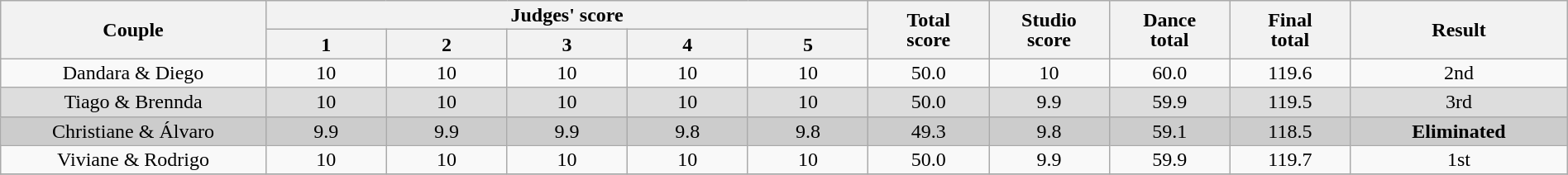<table class="wikitable" style="font-size:100%; line-height:16px; text-align:center" width="100%">
<tr>
<th rowspan=2 width="11.0%">Couple</th>
<th colspan=5 width="25.0%">Judges' score</th>
<th rowspan=2 width="05.0%">Total<br>score</th>
<th rowspan=2 width="05.0%">Studio<br>score</th>
<th rowspan=2 width="05.0%">Dance<br>total</th>
<th rowspan=2 width="05.0%">Final<br>total</th>
<th rowspan=2 width="09.0%">Result</th>
</tr>
<tr>
<th width="05.0%">1</th>
<th width="05.0%">2</th>
<th width="05.0%">3</th>
<th width="05.0%">4</th>
<th width="05.0%">5</th>
</tr>
<tr>
<td>Dandara & Diego</td>
<td>10</td>
<td>10</td>
<td>10</td>
<td>10</td>
<td>10</td>
<td>50.0</td>
<td>10</td>
<td>60.0</td>
<td>119.6</td>
<td>2nd</td>
</tr>
<tr bgcolor=DDDDDD>
<td>Tiago & Brennda</td>
<td>10</td>
<td>10</td>
<td>10</td>
<td>10</td>
<td>10</td>
<td>50.0</td>
<td>9.9</td>
<td>59.9</td>
<td>119.5</td>
<td>3rd</td>
</tr>
<tr bgcolor=CCCCCC>
<td>Christiane & Álvaro</td>
<td>9.9</td>
<td>9.9</td>
<td>9.9</td>
<td>9.8</td>
<td>9.8</td>
<td>49.3</td>
<td>9.8</td>
<td>59.1</td>
<td>118.5</td>
<td><strong>Eliminated</strong></td>
</tr>
<tr>
<td>Viviane & Rodrigo</td>
<td>10</td>
<td>10</td>
<td>10</td>
<td>10</td>
<td>10</td>
<td>50.0</td>
<td>9.9</td>
<td>59.9</td>
<td>119.7</td>
<td>1st</td>
</tr>
<tr>
</tr>
</table>
